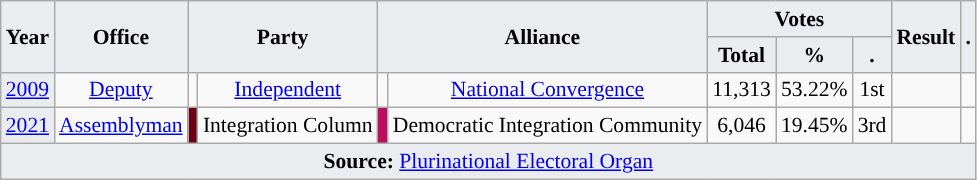<table class="wikitable" style="font-size:90%; text-align:center;">
<tr>
<th style="background-color:#EAECF0;" rowspan=2>Year</th>
<th style="background-color:#EAECF0;" rowspan=2>Office</th>
<th style="background-color:#EAECF0;" colspan=2 rowspan=2>Party</th>
<th style="background-color:#EAECF0;" colspan=2 rowspan=2>Alliance</th>
<th style="background-color:#EAECF0;" colspan=3>Votes</th>
<th style="background-color:#EAECF0;" rowspan=2>Result</th>
<th style="background-color:#EAECF0;" rowspan=2>.</th>
</tr>
<tr>
<th style="background-color:#EAECF0;">Total</th>
<th style="background-color:#EAECF0;">%</th>
<th style="background-color:#EAECF0;">.</th>
</tr>
<tr>
<td style="background-color:#EAECF0;"><a href='#'>2009</a></td>
<td><a href='#'>Deputy</a></td>
<td style="background-color:"></td>
<td><a href='#'>Independent</a></td>
<td style="background-color:"></td>
<td><a href='#'>National Convergence</a></td>
<td>11,313</td>
<td>53.22%</td>
<td>1st</td>
<td></td>
<td></td>
</tr>
<tr>
<td style="background-color:#EAECF0;"><a href='#'>2021</a></td>
<td><a href='#'>Assemblyman</a></td>
<td style="background-color:#6D0013;"></td>
<td>Integration Column</td>
<td style="background-color:#BD0F60;"></td>
<td>Democratic Integration Community</td>
<td>6,046</td>
<td>19.45%</td>
<td>3rd</td>
<td></td>
<td></td>
</tr>
<tr>
<td style="background-color:#EAECF0;" colspan=11><strong>Source:</strong> <a href='#'>Plurinational Electoral Organ</a>  </td>
</tr>
</table>
